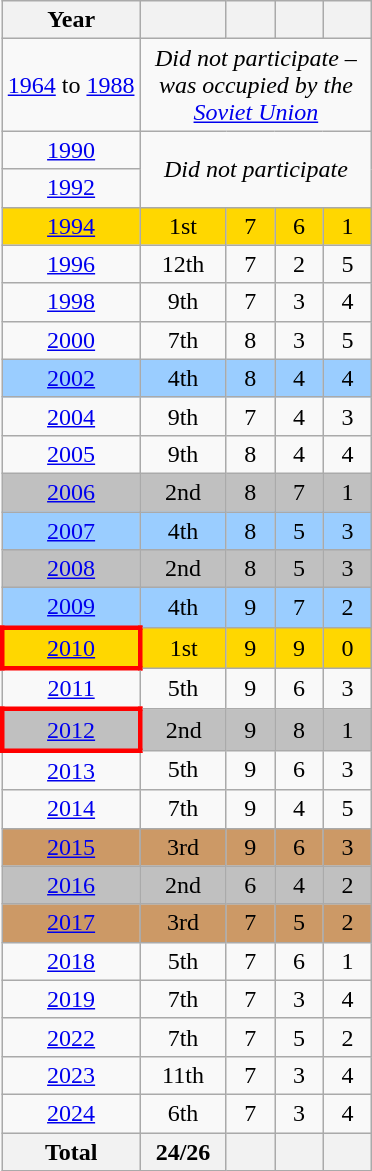<table class="wikitable" style="text-align: center;">
<tr>
<th>Year</th>
<th width="50"></th>
<th width=25></th>
<th width=25></th>
<th width=25></th>
</tr>
<tr>
<td><a href='#'>1964</a> to <a href='#'>1988</a></td>
<td colspan=4><em>Did not participate – was occupied by the <a href='#'>Soviet Union</a></em></td>
</tr>
<tr>
<td> <a href='#'>1990</a></td>
<td colspan=4 rowspan=2><em>Did not participate</em></td>
</tr>
<tr>
<td> <a href='#'>1992</a></td>
</tr>
<tr bgcolor=gold>
<td> <a href='#'>1994</a></td>
<td>1st</td>
<td>7</td>
<td>6</td>
<td>1</td>
</tr>
<tr>
<td> <a href='#'>1996</a></td>
<td>12th</td>
<td>7</td>
<td>2</td>
<td>5</td>
</tr>
<tr>
<td> <a href='#'>1998</a></td>
<td>9th</td>
<td>7</td>
<td>3</td>
<td>4</td>
</tr>
<tr>
<td> <a href='#'>2000</a></td>
<td>7th</td>
<td>8</td>
<td>3</td>
<td>5</td>
</tr>
<tr style="background:#9acdff;">
<td> <a href='#'>2002</a></td>
<td>4th</td>
<td>8</td>
<td>4</td>
<td>4</td>
</tr>
<tr>
<td> <a href='#'>2004</a></td>
<td>9th</td>
<td>7</td>
<td>4</td>
<td>3</td>
</tr>
<tr>
<td> <a href='#'>2005</a></td>
<td>9th</td>
<td>8</td>
<td>4</td>
<td>4</td>
</tr>
<tr bgcolor=silver>
<td> <a href='#'>2006</a></td>
<td>2nd</td>
<td>8</td>
<td>7</td>
<td>1</td>
</tr>
<tr style="background:#9acdff;">
<td> <a href='#'>2007</a></td>
<td>4th</td>
<td>8</td>
<td>5</td>
<td>3</td>
</tr>
<tr bgcolor=silver>
<td> <a href='#'>2008</a></td>
<td>2nd</td>
<td>8</td>
<td>5</td>
<td>3</td>
</tr>
<tr style="background:#9acdff;">
<td> <a href='#'>2009</a></td>
<td>4th</td>
<td>9</td>
<td>7</td>
<td>2</td>
</tr>
<tr bgcolor=gold>
<td style="border: 3px solid red"> <a href='#'>2010</a></td>
<td>1st</td>
<td>9</td>
<td>9</td>
<td>0</td>
</tr>
<tr>
<td> <a href='#'>2011</a></td>
<td>5th</td>
<td>9</td>
<td>6</td>
<td>3</td>
</tr>
<tr bgcolor=silver>
<td style="border: 3px solid red"> <a href='#'>2012</a></td>
<td>2nd</td>
<td>9</td>
<td>8</td>
<td>1</td>
</tr>
<tr>
<td> <a href='#'>2013</a></td>
<td>5th</td>
<td>9</td>
<td>6</td>
<td>3</td>
</tr>
<tr>
<td> <a href='#'>2014</a></td>
<td>7th</td>
<td>9</td>
<td>4</td>
<td>5</td>
</tr>
<tr bgcolor=cc9966>
<td> <a href='#'>2015</a></td>
<td>3rd</td>
<td>9</td>
<td>6</td>
<td>3</td>
</tr>
<tr bgcolor=silver>
<td> <a href='#'>2016</a></td>
<td>2nd</td>
<td>6</td>
<td>4</td>
<td>2</td>
</tr>
<tr bgcolor=cc9966>
<td> <a href='#'>2017</a></td>
<td>3rd</td>
<td>7</td>
<td>5</td>
<td>2</td>
</tr>
<tr>
<td> <a href='#'>2018</a></td>
<td>5th</td>
<td>7</td>
<td>6</td>
<td>1</td>
</tr>
<tr>
<td> <a href='#'>2019</a></td>
<td>7th</td>
<td>7</td>
<td>3</td>
<td>4</td>
</tr>
<tr>
<td> <a href='#'>2022</a></td>
<td>7th</td>
<td>7</td>
<td>5</td>
<td>2</td>
</tr>
<tr>
<td> <a href='#'>2023</a></td>
<td>11th</td>
<td>7</td>
<td>3</td>
<td>4</td>
</tr>
<tr>
<td> <a href='#'>2024</a></td>
<td>6th</td>
<td>7</td>
<td>3</td>
<td>4</td>
</tr>
<tr>
<th>Total</th>
<th>24/26</th>
<th></th>
<th></th>
<th></th>
</tr>
</table>
